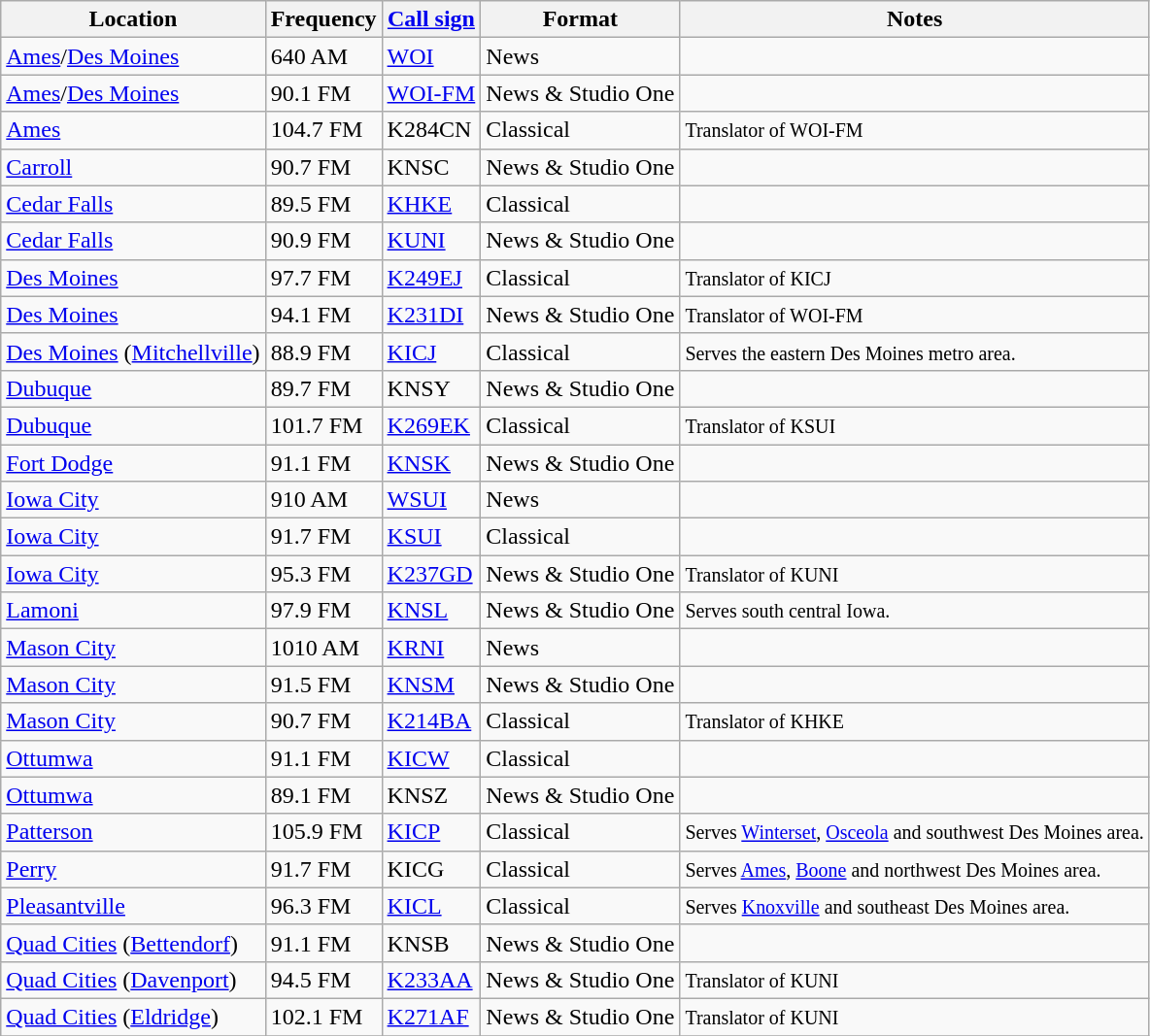<table class="wikitable sortable">
<tr>
<th>Location</th>
<th data-sort-type="number">Frequency</th>
<th><a href='#'>Call sign</a></th>
<th>Format</th>
<th>Notes</th>
</tr>
<tr>
<td><a href='#'>Ames</a>/<a href='#'>Des Moines</a></td>
<td>640 AM</td>
<td><a href='#'>WOI</a></td>
<td>News</td>
<td><small></small></td>
</tr>
<tr>
<td><a href='#'>Ames</a>/<a href='#'>Des Moines</a></td>
<td>90.1 FM</td>
<td><a href='#'>WOI-FM</a></td>
<td>News & Studio One</td>
<td><small></small></td>
</tr>
<tr>
<td><a href='#'>Ames</a></td>
<td>104.7 FM</td>
<td>K284CN</td>
<td>Classical</td>
<td><small>Translator of WOI-FM</small></td>
</tr>
<tr>
<td><a href='#'>Carroll</a></td>
<td>90.7 FM</td>
<td>KNSC</td>
<td>News & Studio One</td>
<td><small></small></td>
</tr>
<tr>
<td><a href='#'>Cedar Falls</a></td>
<td>89.5 FM</td>
<td><a href='#'>KHKE</a></td>
<td>Classical</td>
<td><small></small></td>
</tr>
<tr>
<td><a href='#'>Cedar Falls</a></td>
<td>90.9 FM</td>
<td><a href='#'>KUNI</a></td>
<td>News & Studio One</td>
<td><small></small></td>
</tr>
<tr>
<td><a href='#'>Des Moines</a></td>
<td>97.7 FM</td>
<td><a href='#'>K249EJ</a></td>
<td>Classical</td>
<td><small>Translator of KICJ</small></td>
</tr>
<tr>
<td><a href='#'>Des Moines</a></td>
<td>94.1 FM</td>
<td><a href='#'>K231DI</a></td>
<td>News & Studio One</td>
<td><small>Translator of WOI-FM</small></td>
</tr>
<tr>
<td><a href='#'>Des Moines</a> (<a href='#'>Mitchellville</a>)</td>
<td>88.9 FM</td>
<td><a href='#'>KICJ</a></td>
<td>Classical</td>
<td><small>Serves the eastern Des Moines metro area. </small></td>
</tr>
<tr>
<td><a href='#'>Dubuque</a></td>
<td>89.7 FM</td>
<td>KNSY</td>
<td>News & Studio One</td>
<td><small></small></td>
</tr>
<tr>
<td><a href='#'>Dubuque</a></td>
<td>101.7 FM</td>
<td><a href='#'>K269EK</a></td>
<td>Classical</td>
<td><small>Translator of KSUI</small></td>
</tr>
<tr>
<td><a href='#'>Fort Dodge</a></td>
<td>91.1 FM</td>
<td><a href='#'>KNSK</a></td>
<td>News & Studio One</td>
<td><small></small></td>
</tr>
<tr>
<td><a href='#'>Iowa City</a></td>
<td>910 AM</td>
<td><a href='#'>WSUI</a></td>
<td>News</td>
<td><small></small></td>
</tr>
<tr>
<td><a href='#'>Iowa City</a></td>
<td>91.7 FM</td>
<td><a href='#'>KSUI</a></td>
<td>Classical</td>
<td><small></small></td>
</tr>
<tr>
<td><a href='#'>Iowa City</a></td>
<td>95.3 FM</td>
<td><a href='#'>K237GD</a></td>
<td>News & Studio One</td>
<td><small>Translator of KUNI</small></td>
</tr>
<tr>
<td><a href='#'>Lamoni</a></td>
<td>97.9 FM</td>
<td><a href='#'>KNSL</a></td>
<td>News & Studio One</td>
<td><small>Serves south central Iowa. </small></td>
</tr>
<tr>
<td><a href='#'>Mason City</a></td>
<td>1010 AM</td>
<td><a href='#'>KRNI</a></td>
<td>News</td>
<td><small></small></td>
</tr>
<tr>
<td><a href='#'>Mason City</a></td>
<td>91.5 FM</td>
<td><a href='#'>KNSM</a></td>
<td>News & Studio One</td>
<td><small></small></td>
</tr>
<tr>
<td><a href='#'>Mason City</a></td>
<td>90.7 FM</td>
<td><a href='#'>K214BA</a></td>
<td>Classical</td>
<td><small>Translator of KHKE</small></td>
</tr>
<tr>
<td><a href='#'>Ottumwa</a></td>
<td>91.1 FM</td>
<td><a href='#'>KICW</a></td>
<td>Classical</td>
<td><small></small></td>
</tr>
<tr>
<td><a href='#'>Ottumwa</a></td>
<td>89.1 FM</td>
<td>KNSZ</td>
<td>News & Studio One</td>
<td><small></small></td>
</tr>
<tr>
<td><a href='#'>Patterson</a></td>
<td>105.9 FM</td>
<td><a href='#'>KICP</a></td>
<td>Classical</td>
<td><small>Serves <a href='#'>Winterset</a>, <a href='#'>Osceola</a> and southwest Des Moines area. </small></td>
</tr>
<tr>
<td><a href='#'>Perry</a></td>
<td>91.7 FM</td>
<td>KICG</td>
<td>Classical</td>
<td><small>Serves <a href='#'>Ames</a>, <a href='#'>Boone</a> and northwest Des Moines area. </small></td>
</tr>
<tr>
<td><a href='#'>Pleasantville</a></td>
<td>96.3 FM</td>
<td><a href='#'>KICL</a></td>
<td>Classical</td>
<td><small>Serves <a href='#'>Knoxville</a> and southeast Des Moines area. </small></td>
</tr>
<tr>
<td><a href='#'>Quad Cities</a> (<a href='#'>Bettendorf</a>)</td>
<td>91.1 FM</td>
<td>KNSB</td>
<td>News & Studio One</td>
<td><small></small></td>
</tr>
<tr>
<td><a href='#'>Quad Cities</a> (<a href='#'>Davenport</a>)</td>
<td>94.5 FM</td>
<td><a href='#'>K233AA</a></td>
<td>News & Studio One</td>
<td><small>Translator of KUNI</small></td>
</tr>
<tr>
<td><a href='#'>Quad Cities</a> (<a href='#'>Eldridge</a>)</td>
<td>102.1 FM</td>
<td><a href='#'>K271AF</a></td>
<td>News & Studio One</td>
<td><small>Translator of KUNI</small></td>
</tr>
<tr>
</tr>
</table>
